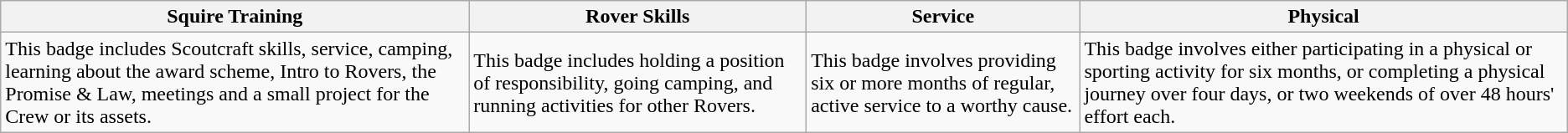<table class="wikitable">
<tr>
<th>Squire Training</th>
<th>Rover Skills</th>
<th>Service</th>
<th>Physical</th>
</tr>
<tr>
<td>This badge includes Scoutcraft skills, service, camping, learning about the award scheme, Intro to Rovers, the Promise & Law, meetings and a small project for the Crew or its assets.</td>
<td>This badge includes holding a position of responsibility, going camping, and running activities for other Rovers.</td>
<td>This badge involves providing six or more months of regular, active service to a worthy cause.</td>
<td>This badge involves either participating in a physical or sporting activity for six months, or completing a physical journey over four days, or two weekends of over 48 hours' effort each.</td>
</tr>
</table>
